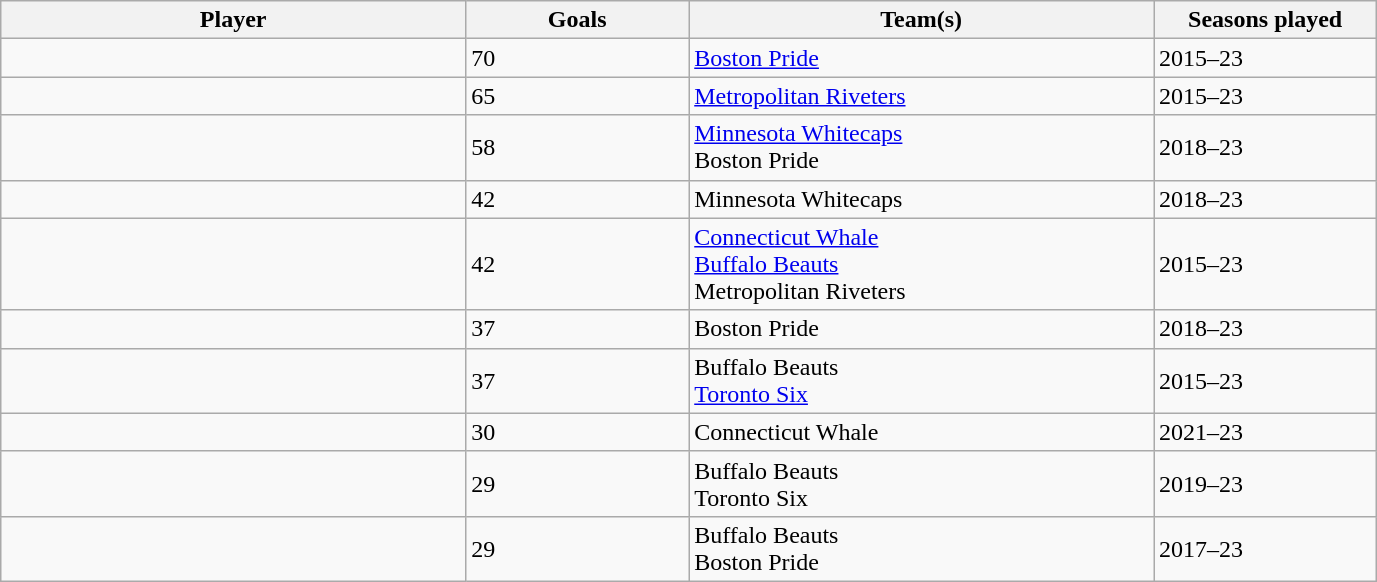<table class="wikitable sortable">
<tr>
<th width="25%">Player</th>
<th width="12%">Goals</th>
<th width="25%">Team(s)</th>
<th width="12%">Seasons played</th>
</tr>
<tr>
<td></td>
<td>70</td>
<td><a href='#'>Boston Pride</a></td>
<td>2015–23</td>
</tr>
<tr>
<td></td>
<td>65</td>
<td><a href='#'>Metropolitan Riveters</a></td>
<td>2015–23</td>
</tr>
<tr>
<td></td>
<td>58</td>
<td><a href='#'>Minnesota Whitecaps</a><br>Boston Pride</td>
<td>2018–23</td>
</tr>
<tr>
<td></td>
<td>42</td>
<td>Minnesota Whitecaps</td>
<td>2018–23</td>
</tr>
<tr>
<td></td>
<td>42</td>
<td><a href='#'>Connecticut Whale</a><br><a href='#'>Buffalo Beauts</a><br>Metropolitan Riveters</td>
<td>2015–23</td>
</tr>
<tr>
<td></td>
<td>37</td>
<td>Boston Pride</td>
<td>2018–23</td>
</tr>
<tr>
<td></td>
<td>37</td>
<td>Buffalo Beauts<br><a href='#'>Toronto Six</a></td>
<td>2015–23</td>
</tr>
<tr>
<td></td>
<td>30</td>
<td>Connecticut Whale</td>
<td>2021–23</td>
</tr>
<tr>
<td></td>
<td>29</td>
<td>Buffalo Beauts<br>Toronto Six</td>
<td>2019–23</td>
</tr>
<tr>
<td></td>
<td>29</td>
<td>Buffalo Beauts<br>Boston Pride</td>
<td>2017–23</td>
</tr>
</table>
